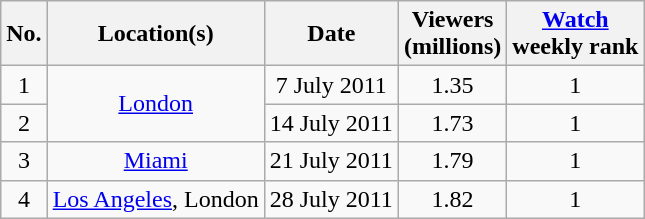<table class="wikitable sortable" style="text-align:center;">
<tr>
<th>No.</th>
<th>Location(s)</th>
<th>Date</th>
<th>Viewers<br>(millions)</th>
<th><a href='#'>Watch</a><br>weekly rank</th>
</tr>
<tr>
<td>1</td>
<td rowspan="2"><a href='#'>London</a></td>
<td>7 July 2011</td>
<td>1.35</td>
<td>1</td>
</tr>
<tr>
<td>2</td>
<td>14 July 2011</td>
<td>1.73</td>
<td>1</td>
</tr>
<tr>
<td>3</td>
<td><a href='#'>Miami</a></td>
<td>21 July 2011</td>
<td>1.79</td>
<td>1</td>
</tr>
<tr>
<td>4</td>
<td><a href='#'>Los Angeles</a>, London</td>
<td>28 July 2011</td>
<td>1.82</td>
<td>1</td>
</tr>
</table>
